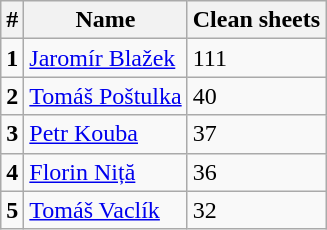<table class="wikitable">
<tr>
<th>#</th>
<th>Name</th>
<th>Clean sheets</th>
</tr>
<tr>
<td><strong>1</strong></td>
<td> <a href='#'>Jaromír Blažek</a></td>
<td>111</td>
</tr>
<tr>
<td><strong>2</strong></td>
<td> <a href='#'>Tomáš Poštulka</a></td>
<td>40</td>
</tr>
<tr>
<td><strong>3</strong></td>
<td> <a href='#'>Petr Kouba</a></td>
<td>37</td>
</tr>
<tr>
<td><strong>4</strong></td>
<td> <a href='#'>Florin Niță</a></td>
<td>36</td>
</tr>
<tr>
<td><strong>5</strong></td>
<td> <a href='#'>Tomáš Vaclík</a></td>
<td>32</td>
</tr>
</table>
